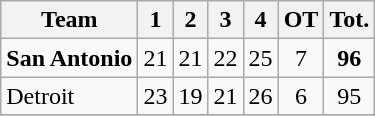<table class="wikitable">
<tr>
<th align=left>Team</th>
<th>1</th>
<th>2</th>
<th>3</th>
<th>4</th>
<th>OT</th>
<th>Tot.</th>
</tr>
<tr style="text-align:center;">
<td align=left><strong>San Antonio</strong></td>
<td>21</td>
<td>21</td>
<td>22</td>
<td>25</td>
<td>7</td>
<td><strong>96</strong></td>
</tr>
<tr style="text-align:center;">
<td align=left>Detroit</td>
<td>23</td>
<td>19</td>
<td>21</td>
<td>26</td>
<td>6</td>
<td>95</td>
</tr>
<tr style="text-align:center;">
</tr>
</table>
